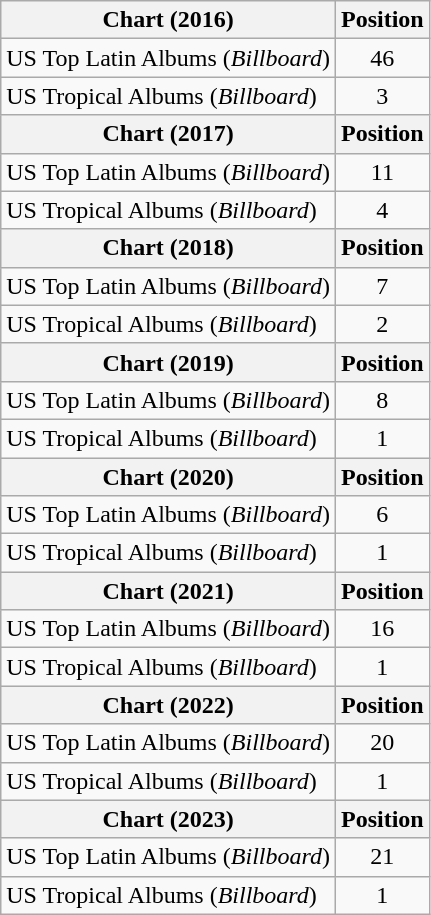<table class="wikitable">
<tr>
<th scope="col">Chart (2016)</th>
<th scope="col">Position</th>
</tr>
<tr>
<td>US Top Latin Albums (<em>Billboard</em>)</td>
<td style="text-align:center;">46</td>
</tr>
<tr>
<td>US Tropical Albums (<em>Billboard</em>)</td>
<td style="text-align:center;">3</td>
</tr>
<tr>
<th>Chart (2017)</th>
<th>Position</th>
</tr>
<tr>
<td>US Top Latin Albums (<em>Billboard</em>)</td>
<td style="text-align:center;">11</td>
</tr>
<tr>
<td>US Tropical Albums (<em>Billboard</em>)</td>
<td style="text-align:center;">4</td>
</tr>
<tr>
<th>Chart (2018)</th>
<th>Position</th>
</tr>
<tr>
<td>US Top Latin Albums (<em>Billboard</em>)</td>
<td style="text-align:center;">7</td>
</tr>
<tr>
<td>US Tropical Albums (<em>Billboard</em>)</td>
<td style="text-align:center;">2</td>
</tr>
<tr>
<th>Chart (2019)</th>
<th>Position</th>
</tr>
<tr>
<td>US Top Latin Albums (<em>Billboard</em>)</td>
<td style="text-align:center;">8</td>
</tr>
<tr>
<td>US Tropical Albums (<em>Billboard</em>)</td>
<td style="text-align:center;">1</td>
</tr>
<tr>
<th>Chart (2020)</th>
<th>Position</th>
</tr>
<tr>
<td>US Top Latin Albums (<em>Billboard</em>)</td>
<td style="text-align:center;">6</td>
</tr>
<tr>
<td>US Tropical Albums (<em>Billboard</em>)</td>
<td style="text-align:center;">1</td>
</tr>
<tr>
<th>Chart (2021)</th>
<th>Position</th>
</tr>
<tr>
<td>US Top Latin Albums (<em>Billboard</em>)</td>
<td style="text-align:center;">16</td>
</tr>
<tr>
<td>US Tropical Albums (<em>Billboard</em>)</td>
<td style="text-align:center;">1</td>
</tr>
<tr>
<th>Chart (2022)</th>
<th>Position</th>
</tr>
<tr>
<td>US Top Latin Albums (<em>Billboard</em>)</td>
<td style="text-align:center;">20</td>
</tr>
<tr>
<td>US Tropical Albums (<em>Billboard</em>)</td>
<td style="text-align:center;">1</td>
</tr>
<tr>
<th>Chart (2023)</th>
<th>Position</th>
</tr>
<tr>
<td>US Top Latin Albums (<em>Billboard</em>)</td>
<td style="text-align:center;">21</td>
</tr>
<tr>
<td>US Tropical Albums (<em>Billboard</em>)</td>
<td style="text-align:center;">1</td>
</tr>
</table>
